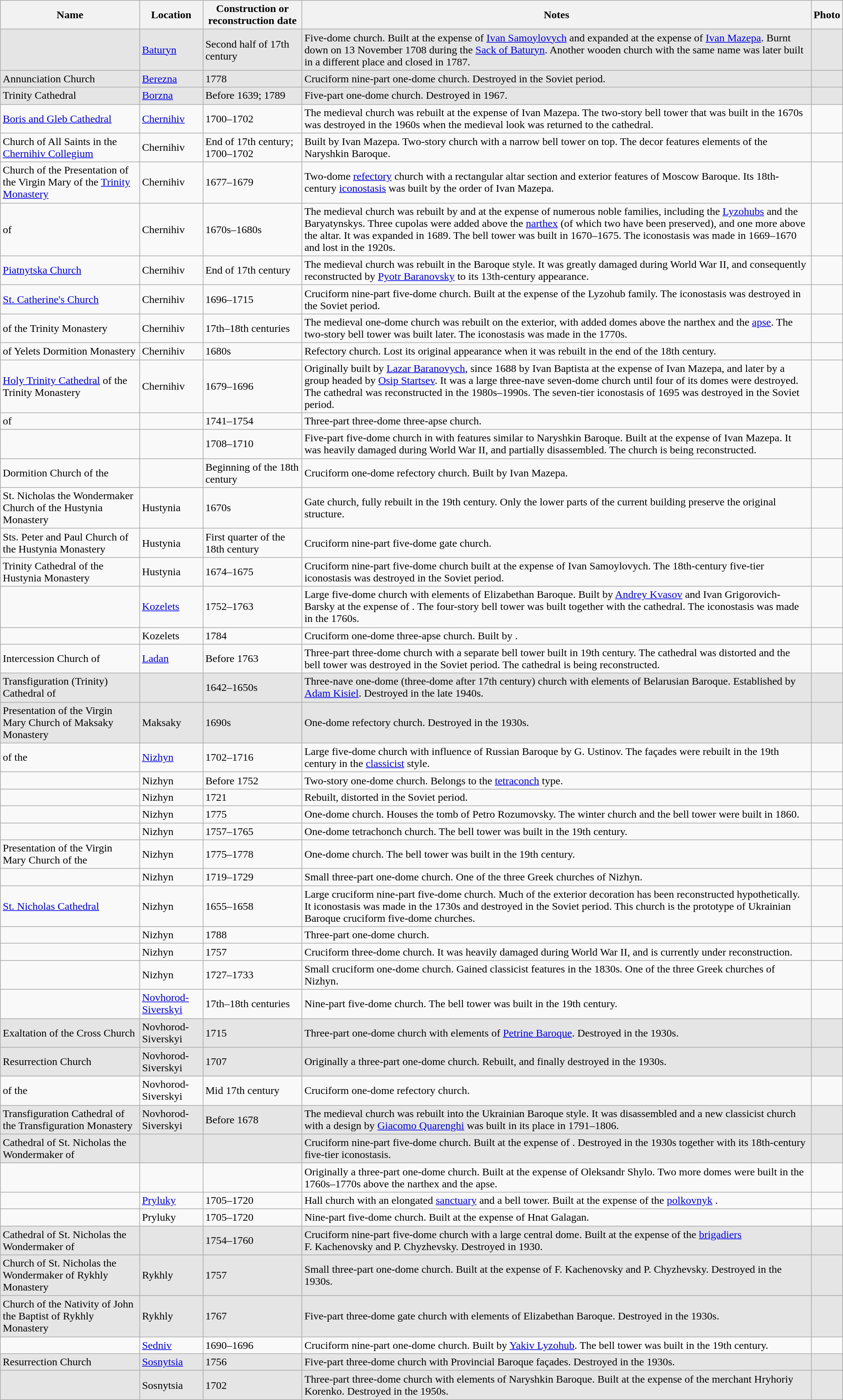<table class="wikitable sortable" width="100%">
<tr>
<th>Name</th>
<th>Location</th>
<th>Construction or reconstruction date</th>
<th>Notes</th>
<th>Photo</th>
</tr>
<tr bgcolor="#e5e5e5">
<td></td>
<td><a href='#'>Baturyn</a></td>
<td>Second half of 17th century</td>
<td>Five-dome church. Built at the expense of <a href='#'>Ivan Samoylovych</a> and expanded at the expense of <a href='#'>Ivan Mazepa</a>. Burnt down on 13 November 1708 during the <a href='#'>Sack of Baturyn</a>. Another wooden church with the same name was later built in a different place and closed in 1787.</td>
<td></td>
</tr>
<tr bgcolor="#e5e5e5">
<td>Annunciation Church</td>
<td><a href='#'>Berezna</a></td>
<td>1778</td>
<td>Cruciform nine-part one-dome church. Destroyed in the Soviet period.</td>
<td></td>
</tr>
<tr bgcolor="#e5e5e5">
<td>Trinity Cathedral</td>
<td><a href='#'>Borzna</a></td>
<td>Before 1639; 1789</td>
<td>Five-part one-dome church. Destroyed in 1967.</td>
<td></td>
</tr>
<tr>
<td><a href='#'>Boris and Gleb Cathedral</a></td>
<td><a href='#'>Chernihiv</a></td>
<td>1700–1702</td>
<td>The medieval church was rebuilt at the expense of Ivan Mazepa. The two-story bell tower that was built in the 1670s was destroyed in the 1960s when the medieval look was returned to the cathedral.</td>
<td></td>
</tr>
<tr>
<td>Church of All Saints in the <a href='#'>Chernihiv Collegium</a></td>
<td>Chernihiv</td>
<td>End of 17th century; 1700–1702</td>
<td>Built by Ivan Mazepa. Two-story church with a narrow bell tower on top. The decor features elements of the Naryshkin Baroque.</td>
<td></td>
</tr>
<tr>
<td>Church of the Presentation of the Virgin Mary of the <a href='#'>Trinity Monastery</a></td>
<td>Chernihiv</td>
<td>1677–1679</td>
<td>Two-dome <a href='#'>refectory</a> church with a rectangular altar section and exterior features of Moscow Baroque. Its 18th-century <a href='#'>iconostasis</a> was built by the order of Ivan Mazepa.</td>
<td></td>
</tr>
<tr>
<td> of </td>
<td>Chernihiv</td>
<td>1670s–1680s</td>
<td>The medieval church was rebuilt by  and  at the expense of numerous noble families, including the <a href='#'>Lyzohubs</a> and the Baryatynskys. Three cupolas were added above the <a href='#'>narthex</a> (of which two have been preserved), and one more above the altar. It was expanded in 1689. The bell tower was built in 1670–1675. The iconostasis was made in 1669–1670 and lost in the 1920s.</td>
<td></td>
</tr>
<tr>
<td><a href='#'>Piatnytska Church</a></td>
<td>Chernihiv</td>
<td>End of 17th century</td>
<td>The medieval church was rebuilt in the Baroque style. It was greatly damaged during World War II, and consequently reconstructed by <a href='#'>Pyotr Baranovsky</a> to its 13th-century appearance.</td>
<td></td>
</tr>
<tr>
<td><a href='#'>St. Catherine's Church</a></td>
<td>Chernihiv</td>
<td>1696–1715</td>
<td>Cruciform nine-part five-dome church. Built at the expense of the Lyzohub family. The iconostasis was destroyed in the Soviet period.</td>
<td></td>
</tr>
<tr>
<td> of the Trinity Monastery</td>
<td>Chernihiv</td>
<td>17th–18th centuries</td>
<td>The medieval one-dome church was rebuilt on the exterior, with added domes above the narthex and the <a href='#'>apse</a>. The two-story bell tower was built later. The iconostasis was made in the 1770s.</td>
<td></td>
</tr>
<tr>
<td> of Yelets Dormition Monastery</td>
<td>Chernihiv</td>
<td>1680s</td>
<td>Refectory church. Lost its original appearance when it was rebuilt in the end of the 18th century.</td>
<td></td>
</tr>
<tr>
<td><a href='#'>Holy Trinity Cathedral</a> of the Trinity Monastery</td>
<td>Chernihiv</td>
<td>1679–1696</td>
<td>Originally built by <a href='#'>Lazar Baranovych</a>, since 1688 by Ivan Baptista at the expense of Ivan Mazepa, and later by a group headed by <a href='#'>Osip Startsev</a>. It was a large three-nave seven-dome church until four of its domes were destroyed. The cathedral was reconstructed in the 1980s–1990s. The seven-tier iconostasis of 1695 was destroyed in the Soviet period.</td>
<td></td>
</tr>
<tr>
<td> of </td>
<td></td>
<td>1741–1754</td>
<td>Three-part three-dome three-apse church.</td>
<td></td>
</tr>
<tr>
<td></td>
<td></td>
<td>1708–1710</td>
<td>Five-part five-dome church in with features similar to Naryshkin Baroque. Built at the expense of Ivan Mazepa. It was heavily damaged during World War II, and partially disassembled. The church is being reconstructed.</td>
<td></td>
</tr>
<tr>
<td>Dormition Church of the </td>
<td></td>
<td>Beginning of the 18th century</td>
<td>Cruciform one-dome refectory church. Built by Ivan Mazepa.</td>
<td></td>
</tr>
<tr>
<td>St. Nicholas the Wondermaker Church of the Hustynia Monastery</td>
<td>Hustynia</td>
<td>1670s</td>
<td>Gate church, fully rebuilt in the 19th century. Only the lower parts of the current building preserve the original structure.</td>
<td></td>
</tr>
<tr>
<td>Sts. Peter and Paul Church of the Hustynia Monastery</td>
<td>Hustynia</td>
<td>First quarter of the 18th century</td>
<td>Cruciform nine-part five-dome gate church.</td>
<td></td>
</tr>
<tr>
<td>Trinity Cathedral of the Hustynia Monastery</td>
<td>Hustynia</td>
<td>1674–1675</td>
<td>Cruciform nine-part five-dome church built at the expense of Ivan Samoylovych. The 18th-century five-tier iconostasis was destroyed in the Soviet period.</td>
<td></td>
</tr>
<tr>
<td></td>
<td><a href='#'>Kozelets</a></td>
<td>1752–1763</td>
<td>Large five-dome church with elements of Elizabethan Baroque. Built by <a href='#'>Andrey Kvasov</a> and Ivan Grigorovich-Barsky at the expense of . The four-story bell tower was built together with the cathedral. The iconostasis was made in the 1760s.</td>
<td></td>
</tr>
<tr>
<td></td>
<td>Kozelets</td>
<td>1784</td>
<td>Cruciform one-dome three-apse church. Built by .</td>
<td></td>
</tr>
<tr>
<td>Intercession Church of </td>
<td><a href='#'>Ladan</a></td>
<td>Before 1763</td>
<td>Three-part three-dome church with a separate bell tower built in 19th century. The cathedral was distorted and the bell tower was destroyed in the Soviet period. The cathedral is being reconstructed.</td>
<td></td>
</tr>
<tr bgcolor="#e5e5e5">
<td>Transfiguration (Trinity) Cathedral of </td>
<td></td>
<td>1642–1650s</td>
<td>Three-nave one-dome (three-dome after 17th century) church with elements of Belarusian Baroque. Established by <a href='#'>Adam Kisiel</a>. Destroyed in the late 1940s.</td>
<td></td>
</tr>
<tr bgcolor="#e5e5e5">
<td>Presentation of the Virgin Mary Church of Maksaky Monastery</td>
<td>Maksaky</td>
<td>1690s</td>
<td>One-dome refectory church. Destroyed in the 1930s.</td>
<td></td>
</tr>
<tr>
<td> of the </td>
<td><a href='#'>Nizhyn</a></td>
<td>1702–1716</td>
<td>Large five-dome church with influence of Russian Baroque by G. Ustinov. The façades were rebuilt in the 19th century in the <a href='#'>classicist</a> style.</td>
<td></td>
</tr>
<tr>
<td></td>
<td>Nizhyn</td>
<td>Before 1752</td>
<td>Two-story one-dome church. Belongs to the <a href='#'>tetraconch</a> type.</td>
<td></td>
</tr>
<tr>
<td></td>
<td>Nizhyn</td>
<td>1721</td>
<td>Rebuilt, distorted in the Soviet period.</td>
<td></td>
</tr>
<tr>
<td></td>
<td>Nizhyn</td>
<td>1775</td>
<td>One-dome church. Houses the tomb of Petro Rozumovsky. The winter church and the bell tower were built in 1860.</td>
<td></td>
</tr>
<tr>
<td></td>
<td>Nizhyn</td>
<td>1757–1765</td>
<td>One-dome tetrachonch church. The bell tower was built in the 19th century.</td>
<td></td>
</tr>
<tr>
<td>Presentation of the Virgin Mary Church of the </td>
<td>Nizhyn</td>
<td>1775–1778</td>
<td>One-dome church. The bell tower was built in the 19th century.</td>
<td></td>
</tr>
<tr>
<td></td>
<td>Nizhyn</td>
<td>1719–1729</td>
<td>Small three-part one-dome church. One of the three Greek churches of Nizhyn.</td>
<td></td>
</tr>
<tr>
<td><a href='#'>St. Nicholas Cathedral</a></td>
<td>Nizhyn</td>
<td>1655–1658</td>
<td>Large cruciform nine-part five-dome church. Much of the exterior decoration has been reconstructed hypothetically. It iconostasis was made in the 1730s and destroyed in the Soviet period. This church is the prototype of Ukrainian Baroque cruciform five-dome churches.</td>
<td></td>
</tr>
<tr>
<td></td>
<td>Nizhyn</td>
<td>1788</td>
<td>Three-part one-dome church.</td>
<td></td>
</tr>
<tr>
<td></td>
<td>Nizhyn</td>
<td>1757</td>
<td>Cruciform three-dome church. It was heavily damaged during World War II, and is currently under reconstruction.</td>
<td></td>
</tr>
<tr>
<td></td>
<td>Nizhyn</td>
<td>1727–1733</td>
<td>Small cruciform one-dome church. Gained classicist features in the 1830s. One of the three Greek churches of Nizhyn.</td>
<td></td>
</tr>
<tr>
<td></td>
<td><a href='#'>Novhorod-Siverskyi</a></td>
<td>17th–18th centuries</td>
<td>Nine-part five-dome church. The bell tower was built in the 19th century.</td>
<td></td>
</tr>
<tr bgcolor="#e5e5e5">
<td>Exaltation of the Cross Church</td>
<td>Novhorod-Siverskyi</td>
<td>1715</td>
<td>Three-part one-dome church with elements of <a href='#'>Petrine Baroque</a>. Destroyed in the 1930s.</td>
<td></td>
</tr>
<tr bgcolor="#e5e5e5">
<td>Resurrection Church</td>
<td>Novhorod-Siverskyi</td>
<td>1707</td>
<td>Originally a three-part one-dome church. Rebuilt, and finally destroyed in the 1930s.</td>
<td></td>
</tr>
<tr>
<td> of the </td>
<td>Novhorod-Siverskyi</td>
<td>Mid 17th century</td>
<td>Cruciform one-dome refectory church.</td>
<td></td>
</tr>
<tr bgcolor="#e5e5e5">
<td>Transfiguration Cathedral of the Transfiguration Monastery</td>
<td>Novhorod-Siverskyi</td>
<td>Before 1678</td>
<td>The medieval church was rebuilt into the Ukrainian Baroque style. It was disassembled and a new classicist church with a design by <a href='#'>Giacomo Quarenghi</a> was built in its place in 1791–1806.</td>
<td></td>
</tr>
<tr bgcolor="#e5e5e5">
<td>Cathedral of St. Nicholas the Wondermaker of </td>
<td></td>
<td></td>
<td>Cruciform nine-part five-dome church. Built at the expense of . Destroyed in the 1930s together with its 18th-century five-tier iconostasis.</td>
<td></td>
</tr>
<tr>
<td></td>
<td></td>
<td></td>
<td>Originally a three-part one-dome church. Built at the expense of Oleksandr Shylo. Two more domes were built in the 1760s–1770s above the narthex and the apse.</td>
<td></td>
</tr>
<tr>
<td></td>
<td><a href='#'>Pryluky</a></td>
<td>1705–1720</td>
<td>Hall church with an elongated <a href='#'>sanctuary</a> and a bell tower. Built at the expense of the <a href='#'>polkovnyk</a> .</td>
<td></td>
</tr>
<tr>
<td></td>
<td>Pryluky</td>
<td>1705–1720</td>
<td>Nine-part five-dome church. Built at the expense of Hnat Galagan.</td>
<td></td>
</tr>
<tr bgcolor="#e5e5e5">
<td>Cathedral of St. Nicholas the Wondermaker of </td>
<td></td>
<td>1754–1760</td>
<td>Cruciform nine-part five-dome church with a large central dome. Built at the expense of the <a href='#'>brigadiers</a> F. Kachenovsky and P. Chyzhevsky. Destroyed in 1930.</td>
<td></td>
</tr>
<tr bgcolor="#e5e5e5">
<td>Church of St. Nicholas the Wondermaker of Rykhly Monastery</td>
<td>Rykhly</td>
<td>1757</td>
<td>Small three-part one-dome church. Built at the expense of F. Kachenovsky and P. Chyzhevsky. Destroyed in the 1930s.</td>
<td></td>
</tr>
<tr bgcolor="#e5e5e5">
<td>Church of the Nativity of John the Baptist of Rykhly Monastery</td>
<td>Rykhly</td>
<td>1767</td>
<td>Five-part three-dome gate church with elements of Elizabethan Baroque. Destroyed in the 1930s.</td>
<td></td>
</tr>
<tr>
<td></td>
<td><a href='#'>Sedniv</a></td>
<td>1690–1696</td>
<td>Cruciform nine-part one-dome church. Built by <a href='#'>Yakiv Lyzohub</a>. The bell tower was built in the 19th century.</td>
<td></td>
</tr>
<tr bgcolor="#e5e5e5">
<td>Resurrection Church</td>
<td><a href='#'>Sosnytsia</a></td>
<td>1756</td>
<td>Five-part three-dome church with Provincial Baroque façades. Destroyed in the 1930s.</td>
<td></td>
</tr>
<tr bgcolor="#e5e5e5">
<td></td>
<td>Sosnytsia</td>
<td>1702</td>
<td>Three-part three-dome church with elements of Naryshkin Baroque. Built at the expense of the merchant Hryhoriy Korenko. Destroyed in the 1950s.</td>
<td></td>
</tr>
</table>
